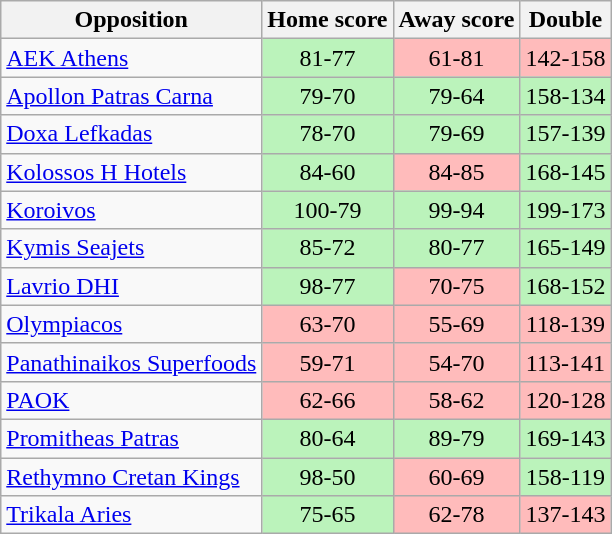<table class="wikitable" style="text-align: center;">
<tr>
<th>Opposition</th>
<th>Home score</th>
<th>Away score</th>
<th>Double</th>
</tr>
<tr>
<td align="left"><a href='#'>AEK Athens</a></td>
<td bgcolor=#BBF3BB>81-77</td>
<td bgcolor=#FFBBBB>61-81</td>
<td bgcolor=#FFBBBB>142-158</td>
</tr>
<tr>
<td align="left"><a href='#'>Apollon Patras Carna</a></td>
<td bgcolor=#BBF3BB>79-70</td>
<td bgcolor=#BBF3BB>79-64</td>
<td bgcolor=#BBF3BB>158-134</td>
</tr>
<tr>
<td align="left"><a href='#'>Doxa Lefkadas</a></td>
<td bgcolor=#BBF3BB>78-70</td>
<td bgcolor=#BBF3BB>79-69</td>
<td bgcolor=#BBF3BB>157-139</td>
</tr>
<tr>
<td align="left"><a href='#'>Kolossos H Hotels</a></td>
<td bgcolor=#BBF3BB>84-60</td>
<td bgcolor=#FFBBBB>84-85</td>
<td bgcolor=#BBF3BB>168-145</td>
</tr>
<tr>
<td align="left"><a href='#'>Koroivos</a></td>
<td bgcolor=#BBF3BB>100-79</td>
<td bgcolor=#BBF3BB>99-94</td>
<td bgcolor=#BBF3BB>199-173</td>
</tr>
<tr>
<td align="left"><a href='#'>Kymis Seajets</a></td>
<td bgcolor=#BBF3BB>85-72</td>
<td bgcolor=#BBF3BB>80-77</td>
<td bgcolor=#BBF3BB>165-149</td>
</tr>
<tr>
<td align="left"><a href='#'>Lavrio DHI</a></td>
<td bgcolor=#BBF3BB>98-77</td>
<td bgcolor=#FFBBBB>70-75</td>
<td bgcolor=#BBF3BB>168-152</td>
</tr>
<tr>
<td align="left"><a href='#'>Olympiacos</a></td>
<td bgcolor=#FFBBBB>63-70</td>
<td bgcolor=#FFBBBB>55-69</td>
<td bgcolor=#FFBBBB>118-139</td>
</tr>
<tr>
<td align="left"><a href='#'>Panathinaikos Superfoods</a></td>
<td bgcolor=#FFBBBB>59-71</td>
<td bgcolor=#FFBBBB>54-70</td>
<td bgcolor=#FFBBBB>113-141</td>
</tr>
<tr>
<td align="left"><a href='#'>PAOK</a></td>
<td bgcolor=#FFBBBB>62-66</td>
<td bgcolor=#FFBBBB>58-62</td>
<td bgcolor=#FFBBBB>120-128</td>
</tr>
<tr>
<td align="left"><a href='#'>Promitheas Patras</a></td>
<td bgcolor=#BBF3BB>80-64</td>
<td bgcolor=#BBF3BB>89-79</td>
<td bgcolor=#BBF3BB>169-143</td>
</tr>
<tr>
<td align="left"><a href='#'>Rethymno Cretan Kings</a></td>
<td bgcolor=#BBF3BB>98-50</td>
<td bgcolor=#FFBBBB>60-69</td>
<td bgcolor=#BBF3BB>158-119</td>
</tr>
<tr>
<td align="left"><a href='#'>Trikala Aries</a></td>
<td bgcolor=#BBF3BB>75-65</td>
<td bgcolor=#FFBBBB>62-78</td>
<td bgcolor=#FFBBBB>137-143</td>
</tr>
</table>
